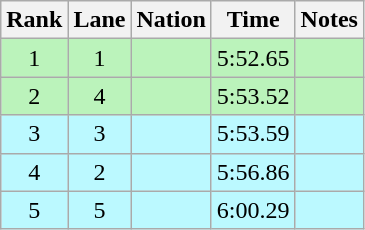<table class="wikitable sortable" style="text-align:center">
<tr>
<th>Rank</th>
<th>Lane</th>
<th>Nation</th>
<th>Time</th>
<th>Notes</th>
</tr>
<tr bgcolor=bbf3bb>
<td>1</td>
<td>1</td>
<td align=left></td>
<td>5:52.65</td>
<td></td>
</tr>
<tr bgcolor=bbf3bb>
<td>2</td>
<td>4</td>
<td align=left></td>
<td>5:53.52</td>
<td></td>
</tr>
<tr bgcolor=bbf9ff>
<td>3</td>
<td>3</td>
<td align=left></td>
<td>5:53.59</td>
<td></td>
</tr>
<tr bgcolor=bbf9ff>
<td>4</td>
<td>2</td>
<td align=left></td>
<td>5:56.86</td>
<td></td>
</tr>
<tr bgcolor=bbf9ff>
<td>5</td>
<td>5</td>
<td align=left></td>
<td>6:00.29</td>
<td></td>
</tr>
</table>
